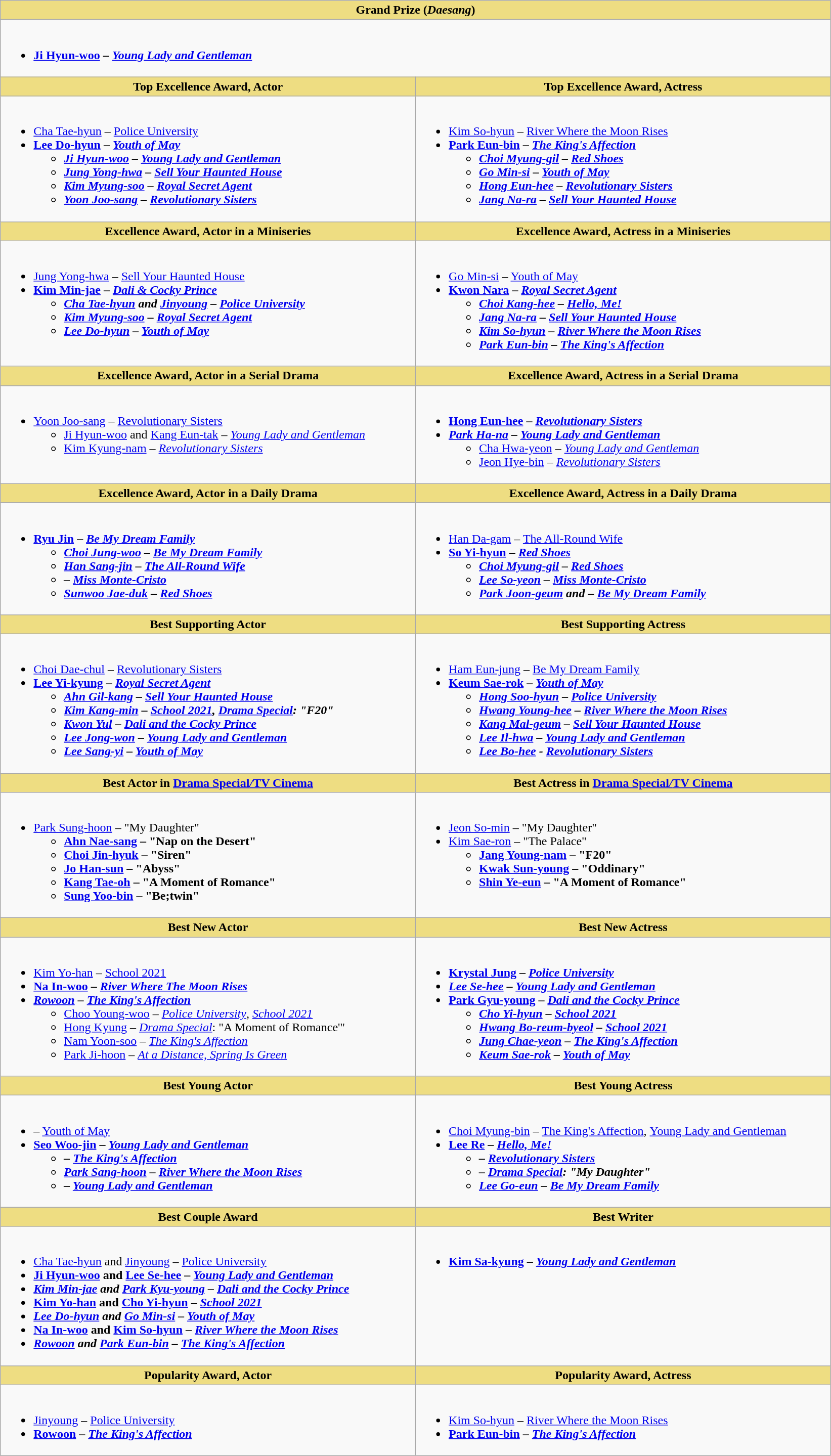<table class="wikitable">
<tr>
<th scope="col" colspan="2" style="background:#eedd82">Grand Prize (<em>Daesang</em>)</th>
</tr>
<tr>
<td colspan="2" style="vertical-align:top"><br><ul><li><strong><a href='#'>Ji Hyun-woo</a> – <em><a href='#'>Young Lady and Gentleman</a><strong><em></li></ul></td>
</tr>
<tr>
<th scope="col" style="background:#eedd82; width:45%">Top Excellence Award, Actor</th>
<th scope="col" style="background:#eedd82; width:45%">Top Excellence Award, Actress</th>
</tr>
<tr>
<td style="vertical-align:top"><br><ul><li></strong><a href='#'>Cha Tae-hyun</a> – </em><a href='#'>Police University</a></em></strong></li><li><strong><a href='#'>Lee Do-hyun</a> – <em><a href='#'>Youth of May</a><strong><em><ul><li><a href='#'>Ji Hyun-woo</a> – </em><a href='#'>Young Lady and Gentleman</a><em></li><li><a href='#'>Jung Yong-hwa</a> – </em><a href='#'>Sell Your Haunted House</a><em></li><li><a href='#'>Kim Myung-soo</a> – </em><a href='#'>Royal Secret Agent</a><em></li><li><a href='#'>Yoon Joo-sang</a> – </em><a href='#'>Revolutionary Sisters</a><em></li></ul></li></ul></td>
<td style="vertical-align:top"><br><ul><li></strong><a href='#'>Kim So-hyun</a> – </em><a href='#'>River Where the Moon Rises</a></em></strong></li><li><strong><a href='#'>Park Eun-bin</a> – <em><a href='#'>The King's Affection</a><strong><em><ul><li><a href='#'>Choi Myung-gil</a> – </em><a href='#'>Red Shoes</a><em></li><li><a href='#'>Go Min-si</a> – </em><a href='#'>Youth of May</a><em></li><li><a href='#'>Hong Eun-hee</a> – </em><a href='#'>Revolutionary Sisters</a><em></li><li><a href='#'>Jang Na-ra</a> – </em><a href='#'>Sell Your Haunted House</a><em></li></ul></li></ul></td>
</tr>
<tr>
<th scope="col" style="background:#eedd82">Excellence Award, Actor in a Miniseries</th>
<th scope="col" style="background:#eedd82">Excellence Award, Actress in a Miniseries</th>
</tr>
<tr>
<td style="vertical-align:top"><br><ul><li></strong><a href='#'>Jung Yong-hwa</a> – </em><a href='#'>Sell Your Haunted House</a></em></strong></li><li><strong><a href='#'>Kim Min-jae</a> – <em><a href='#'>Dali & Cocky Prince</a><strong><em><ul><li><a href='#'>Cha Tae-hyun</a> and <a href='#'>Jinyoung</a> – </em><a href='#'>Police University</a><em></li><li><a href='#'>Kim Myung-soo</a> – </em><a href='#'>Royal Secret Agent</a><em></li><li><a href='#'>Lee Do-hyun</a> – </em><a href='#'>Youth of May</a><em></li></ul></li></ul></td>
<td style="vertical-align:top"><br><ul><li></strong><a href='#'>Go Min-si</a> – </em><a href='#'>Youth of May</a></em></strong></li><li><strong><a href='#'>Kwon Nara</a> – <em><a href='#'>Royal Secret Agent</a><strong><em><ul><li><a href='#'>Choi Kang-hee</a> – </em><a href='#'>Hello, Me!</a><em></li><li><a href='#'>Jang Na-ra</a> – </em><a href='#'>Sell Your Haunted House</a><em></li><li><a href='#'>Kim So-hyun</a> – </em><a href='#'>River Where the Moon Rises</a><em></li><li><a href='#'>Park Eun-bin</a> – </em><a href='#'>The King's Affection</a><em></li></ul></li></ul></td>
</tr>
<tr>
<th scope="col" style="background:#eedd82">Excellence Award, Actor in a Serial Drama</th>
<th scope="col" style="background:#eedd82">Excellence Award, Actress in a Serial Drama</th>
</tr>
<tr>
<td style="vertical-align:top"><br><ul><li></strong><a href='#'>Yoon Joo-sang</a> – </em><a href='#'>Revolutionary Sisters</a></em></strong><ul><li><a href='#'>Ji Hyun-woo</a> and <a href='#'>Kang Eun-tak</a> – <em><a href='#'>Young Lady and Gentleman</a></em></li><li><a href='#'>Kim Kyung-nam</a> – <em><a href='#'>Revolutionary Sisters</a></em></li></ul></li></ul></td>
<td style="vertical-align:top"><br><ul><li><strong><a href='#'>Hong Eun-hee</a> – <em><a href='#'>Revolutionary Sisters</a><strong><em></li><li></strong><a href='#'>Park Ha-na</a> – </em><a href='#'>Young Lady and Gentleman</a></em></strong><ul><li><a href='#'>Cha Hwa-yeon</a> – <em><a href='#'>Young Lady and Gentleman</a></em></li><li><a href='#'>Jeon Hye-bin</a> – <em><a href='#'>Revolutionary Sisters</a></em></li></ul></li></ul></td>
</tr>
<tr>
<th scope="col" style="background:#eedd82">Excellence Award, Actor in a Daily Drama</th>
<th scope="col" style="background:#eedd82">Excellence Award, Actress in a Daily Drama</th>
</tr>
<tr>
<td style="vertical-align:top"><br><ul><li><strong><a href='#'>Ryu Jin</a> – <em><a href='#'>Be My Dream Family</a><strong><em><ul><li><a href='#'>Choi Jung-woo</a> – </em><a href='#'>Be My Dream Family</a><em></li><li><a href='#'>Han Sang-jin</a> – </em><a href='#'>The All-Round Wife</a><em></li><li> – </em><a href='#'>Miss Monte-Cristo</a><em></li><li><a href='#'>Sunwoo Jae-duk</a> – </em><a href='#'>Red Shoes</a><em></li></ul></li></ul></td>
<td style="vertical-align:top"><br><ul><li></strong><a href='#'>Han Da-gam</a> – </em><a href='#'>The All-Round Wife</a></em></strong></li><li><strong><a href='#'>So Yi-hyun</a> – <em><a href='#'>Red Shoes</a><strong><em><ul><li><a href='#'>Choi Myung-gil</a> – </em><a href='#'>Red Shoes</a><em></li><li><a href='#'>Lee So-yeon</a> – </em><a href='#'>Miss Monte-Cristo</a><em></li><li><a href='#'>Park Joon-geum</a> and  – </em><a href='#'>Be My Dream Family</a><em></li></ul></li></ul></td>
</tr>
<tr>
<th scope="col" style="background:#eedd82">Best Supporting Actor</th>
<th scope="col" style="background:#eedd82">Best Supporting Actress</th>
</tr>
<tr>
<td style="vertical-align:top"><br><ul><li></strong><a href='#'>Choi Dae-chul</a> – </em><a href='#'>Revolutionary Sisters</a></em></strong></li><li><strong><a href='#'>Lee Yi-kyung</a> – <em><a href='#'>Royal Secret Agent</a><strong><em><ul><li><a href='#'>Ahn Gil-kang</a> – </em><a href='#'>Sell Your Haunted House</a><em></li><li><a href='#'>Kim Kang-min</a> – </em><a href='#'>School 2021</a><em>, </em><a href='#'>Drama Special</a><em>: "F20"</li><li><a href='#'>Kwon Yul</a> – </em><a href='#'>Dali and the Cocky Prince</a><em></li><li><a href='#'>Lee Jong-won</a> – </em><a href='#'>Young Lady and Gentleman</a><em></li><li><a href='#'>Lee Sang-yi</a> – </em><a href='#'>Youth of May</a><em></li></ul></li></ul></td>
<td style="vertical-align:top"><br><ul><li></strong><a href='#'>Ham Eun-jung</a> – </em><a href='#'>Be My Dream Family</a></em></strong></li><li><strong><a href='#'>Keum Sae-rok</a> – <em><a href='#'>Youth of May</a><strong><em><ul><li><a href='#'>Hong Soo-hyun</a> – </em><a href='#'>Police University</a><em></li><li><a href='#'>Hwang Young-hee</a> – </em><a href='#'>River Where the Moon Rises</a><em></li><li><a href='#'>Kang Mal-geum</a> – </em><a href='#'>Sell Your Haunted House</a><em></li><li><a href='#'>Lee Il-hwa</a> – </em><a href='#'>Young Lady and Gentleman</a><em></li><li><a href='#'>Lee Bo-hee</a> - </em><a href='#'>Revolutionary Sisters</a><em></li></ul></li></ul></td>
</tr>
<tr>
<th scope="col" style="background:#eedd82">Best Actor in <a href='#'></em>Drama Special<em>/</em>TV Cinema<em></a></th>
<th scope="col" style="background:#eedd82">Best Actress in <a href='#'></em>Drama Special<em>/</em>TV Cinema<em></a></th>
</tr>
<tr>
<td style="vertical-align:top"><br><ul><li></strong><a href='#'>Park Sung-hoon</a> – "My Daughter"<strong><ul><li><a href='#'>Ahn Nae-sang</a> – "Nap on the Desert"</li><li><a href='#'>Choi Jin-hyuk</a> – "Siren"</li><li><a href='#'>Jo Han-sun</a> – "Abyss"</li><li><a href='#'>Kang Tae-oh</a> – "A Moment of Romance"</li><li><a href='#'>Sung Yoo-bin</a> – "Be;twin"</li></ul></li></ul></td>
<td style="vertical-align:top"><br><ul><li></strong><a href='#'>Jeon So-min</a> – "My Daughter"<strong></li><li></strong><a href='#'>Kim Sae-ron</a> – "The Palace"<strong><ul><li><a href='#'>Jang Young-nam</a> – "F20"</li><li><a href='#'>Kwak Sun-young</a> – "Oddinary"</li><li><a href='#'>Shin Ye-eun</a> – "A Moment of Romance"</li></ul></li></ul></td>
</tr>
<tr>
<th scope="col" style="background:#eedd82">Best New Actor</th>
<th scope="col" style="background:#eedd82">Best New Actress</th>
</tr>
<tr>
<td style="vertical-align:top"><br><ul><li></strong><a href='#'>Kim Yo-han</a> – </em><a href='#'>School 2021</a></em></strong></li><li><strong><a href='#'>Na In-woo</a> – <em><a href='#'>River Where The Moon Rises</a><strong><em></li><li></strong><a href='#'>Rowoon</a> – </em><a href='#'>The King's Affection</a></em></strong><ul><li><a href='#'>Choo Young-woo</a> – <em><a href='#'>Police University</a></em>, <em><a href='#'>School 2021</a></em></li><li><a href='#'>Hong Kyung</a> – <em><a href='#'>Drama Special</a></em>: "A Moment of Romance'"</li><li><a href='#'>Nam Yoon-soo</a> – <em><a href='#'>The King's Affection</a></em></li><li><a href='#'>Park Ji-hoon</a> – <em><a href='#'>At a Distance, Spring Is Green</a></em></li></ul></li></ul></td>
<td style="vertical-align:top"><br><ul><li><strong><a href='#'>Krystal Jung</a> – <em><a href='#'>Police University</a><strong><em></li><li></strong><a href='#'>Lee Se-hee</a> – </em><a href='#'>Young Lady and Gentleman</a></em></strong></li><li><strong><a href='#'>Park Gyu-young</a> – <em><a href='#'>Dali and the Cocky Prince</a><strong><em><ul><li><a href='#'>Cho Yi-hyun</a> – </em><a href='#'>School 2021</a><em></li><li><a href='#'>Hwang Bo-reum-byeol</a> – </em><a href='#'>School 2021</a><em></li><li><a href='#'>Jung Chae-yeon</a> – </em><a href='#'>The King's Affection</a><em></li><li><a href='#'>Keum Sae-rok</a> – </em><a href='#'>Youth of May</a><em></li></ul></li></ul></td>
</tr>
<tr>
<th scope="col" style="background:#eedd82">Best Young Actor</th>
<th scope="col" style="background:#eedd82">Best Young Actress</th>
</tr>
<tr>
<td style="vertical-align:top"><br><ul><li></strong> – </em><a href='#'>Youth of May</a></em></strong></li><li><strong><a href='#'>Seo Woo-jin</a> – <em><a href='#'>Young Lady and Gentleman</a><strong><em><ul><li> – </em><a href='#'>The King's Affection</a><em></li><li><a href='#'>Park Sang-hoon</a> – </em><a href='#'>River Where the Moon Rises</a><em></li><li> – </em><a href='#'>Young Lady and Gentleman</a><em></li></ul></li></ul></td>
<td style="vertical-align:top"><br><ul><li></strong><a href='#'>Choi Myung-bin</a> – </em><a href='#'>The King's Affection</a><em>, </em><a href='#'>Young Lady and Gentleman</a></em></strong></li><li><strong><a href='#'>Lee Re</a> – <em><a href='#'>Hello, Me!</a><strong><em><ul><li> – </em><a href='#'>Revolutionary Sisters</a><em></li><li> – </em><a href='#'>Drama Special</a><em>: "My Daughter"</li><li><a href='#'>Lee Go-eun</a> – </em><a href='#'>Be My Dream Family</a><em></li></ul></li></ul></td>
</tr>
<tr>
<th scope="col" style="background:#eedd82">Best Couple Award</th>
<th scope="col" style="background:#eedd82">Best Writer</th>
</tr>
<tr>
<td style="vertical-align:top"><br><ul><li></strong><a href='#'>Cha Tae-hyun</a> and <a href='#'>Jinyoung</a> – </em><a href='#'>Police University</a></em></strong></li><li><strong><a href='#'>Ji Hyun-woo</a> and <a href='#'>Lee Se-hee</a> – <em><a href='#'>Young Lady and Gentleman</a><strong><em></li><li></strong><a href='#'>Kim Min-jae</a> and <a href='#'>Park Kyu-young</a> – </em><a href='#'>Dali and the Cocky Prince</a></em></strong></li><li><strong><a href='#'>Kim Yo-han</a> and <a href='#'>Cho Yi-hyun</a> – <em><a href='#'>School 2021</a><strong><em></li><li></strong><a href='#'>Lee Do-hyun</a> and <a href='#'>Go Min-si</a> – </em><a href='#'>Youth of May</a></em></strong></li><li><strong><a href='#'>Na In-woo</a> and <a href='#'>Kim So-hyun</a> – <em><a href='#'>River Where the Moon Rises</a><strong><em></li><li></strong><a href='#'>Rowoon</a> and <a href='#'>Park Eun-bin</a> – </em><a href='#'>The King's Affection</a></em></strong></li></ul></td>
<td style="vertical-align:top"><br><ul><li><strong><a href='#'>Kim Sa-kyung</a> – <em><a href='#'>Young Lady and Gentleman</a><strong><em></li></ul></td>
</tr>
<tr>
<th scope="col" style="background:#eedd82">Popularity Award, Actor</th>
<th scope="col" style="background:#eedd82">Popularity Award, Actress</th>
</tr>
<tr>
<td style="vertical-align:top"><br><ul><li></strong><a href='#'>Jinyoung</a> – </em><a href='#'>Police University</a></em></strong></li><li><strong><a href='#'>Rowoon</a> – <em><a href='#'>The King's Affection</a><strong><em></li></ul></td>
<td style="vertical-align:top"><br><ul><li></strong><a href='#'>Kim So-hyun</a> – </em><a href='#'>River Where the Moon Rises</a></em></strong></li><li><strong><a href='#'>Park Eun-bin</a> – <em><a href='#'>The King's Affection</a><strong><em></li></ul></td>
</tr>
</table>
